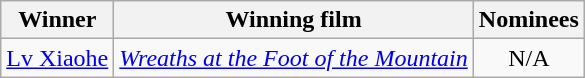<table class="wikitable">
<tr>
<th>Winner</th>
<th>Winning film</th>
<th>Nominees</th>
</tr>
<tr>
<td><a href='#'>Lv Xiaohe</a></td>
<td><em><a href='#'>Wreaths at the Foot of the Mountain</a></em></td>
<td align="center" valign="top">N/A</td>
</tr>
</table>
